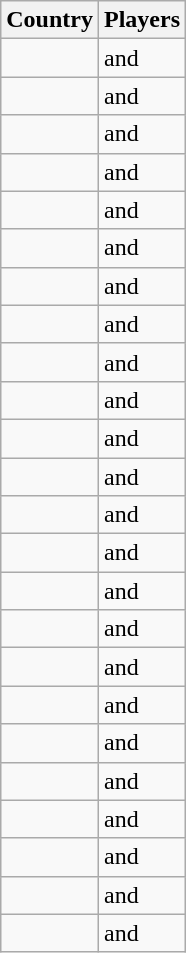<table class="wikitable">
<tr>
<th>Country</th>
<th>Players</th>
</tr>
<tr>
<td></td>
<td> and </td>
</tr>
<tr>
<td></td>
<td> and </td>
</tr>
<tr>
<td></td>
<td> and </td>
</tr>
<tr>
<td></td>
<td> and </td>
</tr>
<tr>
<td></td>
<td> and </td>
</tr>
<tr>
<td></td>
<td> and </td>
</tr>
<tr>
<td></td>
<td> and </td>
</tr>
<tr>
<td></td>
<td> and </td>
</tr>
<tr>
<td></td>
<td> and </td>
</tr>
<tr>
<td></td>
<td> and </td>
</tr>
<tr>
<td></td>
<td> and </td>
</tr>
<tr>
<td></td>
<td> and </td>
</tr>
<tr>
<td></td>
<td> and </td>
</tr>
<tr>
<td></td>
<td> and </td>
</tr>
<tr>
<td></td>
<td> and </td>
</tr>
<tr>
<td></td>
<td> and </td>
</tr>
<tr>
<td></td>
<td> and </td>
</tr>
<tr>
<td></td>
<td> and </td>
</tr>
<tr>
<td></td>
<td> and </td>
</tr>
<tr>
<td></td>
<td> and </td>
</tr>
<tr>
<td></td>
<td> and </td>
</tr>
<tr>
<td></td>
<td> and </td>
</tr>
<tr>
<td></td>
<td> and </td>
</tr>
<tr>
<td></td>
<td> and </td>
</tr>
</table>
